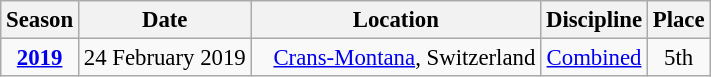<table class="wikitable" style="text-align:center; font-size:95%;">
<tr>
<th>Season</th>
<th>Date</th>
<th>Location</th>
<th>Discipline</th>
<th>Place</th>
</tr>
<tr>
<td><strong><a href='#'>2019</a></strong></td>
<td align=right>24 February 2019</td>
<td align=left>   <a href='#'>Crans-Montana</a>, Switzerland</td>
<td><a href='#'>Combined</a></td>
<td>5th</td>
</tr>
</table>
